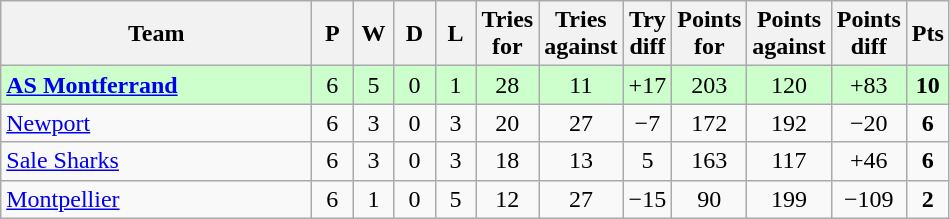<table class="wikitable" style="text-align: center;">
<tr>
<th width="200">Team</th>
<th width="20">P</th>
<th width="20">W</th>
<th width="20">D</th>
<th width="20">L</th>
<th width="20">Tries for</th>
<th width="20">Tries against</th>
<th width="20">Try diff</th>
<th width="20">Points for</th>
<th width="20">Points against</th>
<th width="25">Points diff</th>
<th width="20">Pts</th>
</tr>
<tr bgcolor="#ccffcc">
<td align="left"> <strong><a href='#'>AS Montferrand</a></strong></td>
<td>6</td>
<td>5</td>
<td>0</td>
<td>1</td>
<td>28</td>
<td>11</td>
<td>+17</td>
<td>203</td>
<td>120</td>
<td>+83</td>
<td><strong>10</strong></td>
</tr>
<tr>
<td align="left"> <a href='#'>Newport</a></td>
<td>6</td>
<td>3</td>
<td>0</td>
<td>3</td>
<td>20</td>
<td>27</td>
<td>−7</td>
<td>172</td>
<td>192</td>
<td>−20</td>
<td><strong>6</strong></td>
</tr>
<tr>
<td align="left"> <a href='#'>Sale Sharks</a></td>
<td>6</td>
<td>3</td>
<td>0</td>
<td>3</td>
<td>18</td>
<td>13</td>
<td>5</td>
<td>163</td>
<td>117</td>
<td>+46</td>
<td><strong>6</strong></td>
</tr>
<tr>
<td align="left"> <a href='#'>Montpellier</a></td>
<td>6</td>
<td>1</td>
<td>0</td>
<td>5</td>
<td>12</td>
<td>27</td>
<td>−15</td>
<td>90</td>
<td>199</td>
<td>−109</td>
<td><strong>2</strong></td>
</tr>
</table>
